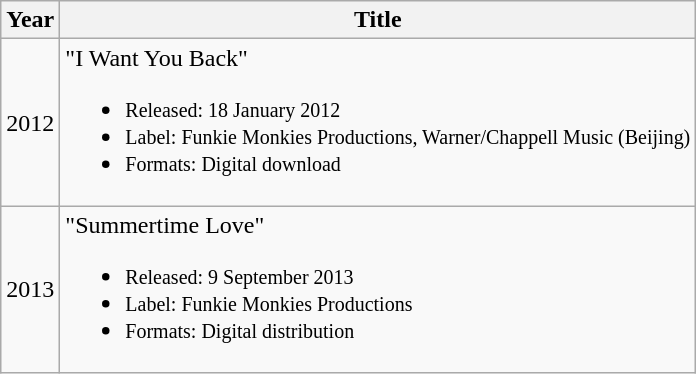<table class="wikitable">
<tr>
<th rowspan="1">Year</th>
<th rowspan="1">Title</th>
</tr>
<tr>
<td>2012</td>
<td>"I Want You Back"<br><ul><li><small>Released: 18 January 2012</small></li><li><small>Label: Funkie Monkies Productions, Warner/Chappell Music (Beijing)</small></li><li><small>Formats: Digital download</small></li></ul></td>
</tr>
<tr>
<td>2013</td>
<td>"Summertime Love"<br><ul><li><small>Released: 9 September 2013</small></li><li><small>Label: Funkie Monkies Productions</small></li><li><small>Formats: Digital distribution</small></li></ul></td>
</tr>
</table>
